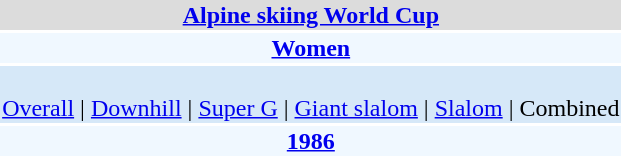<table align="right" class="toccolours" style="margin: 0 0 1em 1em;">
<tr>
<td colspan="2" align=center bgcolor=Gainsboro><strong><a href='#'>Alpine skiing World Cup</a></strong></td>
</tr>
<tr>
<td colspan="2" align=center bgcolor=AliceBlue><strong><a href='#'>Women</a></strong></td>
</tr>
<tr>
<td colspan="2" align=center bgcolor=D6E8F8><br><a href='#'>Overall</a> | 
<a href='#'>Downhill</a> | 
<a href='#'>Super G</a> | 
<a href='#'>Giant slalom</a> | 
<a href='#'>Slalom</a> | 
Combined</td>
</tr>
<tr>
<td colspan="2" align=center bgcolor=AliceBlue><strong><a href='#'>1986</a></strong></td>
</tr>
</table>
